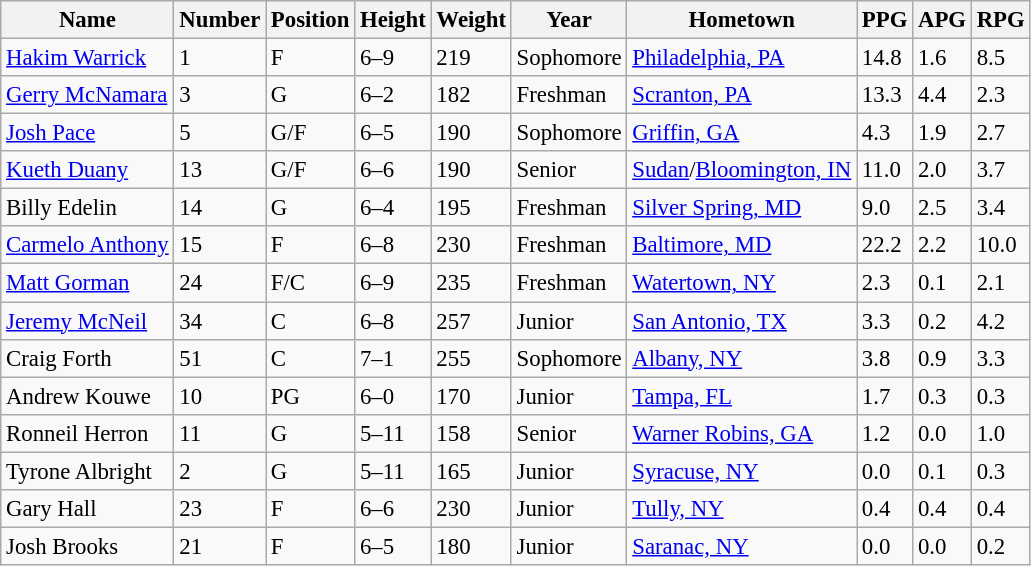<table class="wikitable" style="font-size: 95%;">
<tr>
<th>Name</th>
<th>Number</th>
<th>Position</th>
<th>Height</th>
<th>Weight</th>
<th>Year</th>
<th>Hometown</th>
<th>PPG</th>
<th>APG</th>
<th>RPG</th>
</tr>
<tr>
<td><a href='#'>Hakim Warrick</a></td>
<td>1</td>
<td>F</td>
<td>6–9</td>
<td>219</td>
<td>Sophomore</td>
<td><a href='#'>Philadelphia, PA</a></td>
<td>14.8</td>
<td>1.6</td>
<td>8.5</td>
</tr>
<tr>
<td><a href='#'>Gerry McNamara</a></td>
<td>3</td>
<td>G</td>
<td>6–2</td>
<td>182</td>
<td>Freshman</td>
<td><a href='#'>Scranton, PA</a></td>
<td>13.3</td>
<td>4.4</td>
<td>2.3</td>
</tr>
<tr>
<td><a href='#'>Josh Pace</a></td>
<td>5</td>
<td>G/F</td>
<td>6–5</td>
<td>190</td>
<td>Sophomore</td>
<td><a href='#'>Griffin, GA</a></td>
<td>4.3</td>
<td>1.9</td>
<td>2.7</td>
</tr>
<tr>
<td><a href='#'>Kueth Duany</a></td>
<td>13</td>
<td>G/F</td>
<td>6–6</td>
<td>190</td>
<td>Senior</td>
<td><a href='#'>Sudan</a>/<a href='#'>Bloomington, IN</a></td>
<td>11.0</td>
<td>2.0</td>
<td>3.7</td>
</tr>
<tr>
<td>Billy Edelin</td>
<td>14</td>
<td>G</td>
<td>6–4</td>
<td>195</td>
<td>Freshman</td>
<td><a href='#'>Silver Spring, MD</a></td>
<td>9.0</td>
<td>2.5</td>
<td>3.4</td>
</tr>
<tr>
<td><a href='#'>Carmelo Anthony</a></td>
<td>15</td>
<td>F</td>
<td>6–8</td>
<td>230</td>
<td>Freshman</td>
<td><a href='#'>Baltimore, MD</a></td>
<td>22.2</td>
<td>2.2</td>
<td>10.0</td>
</tr>
<tr>
<td><a href='#'>Matt Gorman</a></td>
<td>24</td>
<td>F/C</td>
<td>6–9</td>
<td>235</td>
<td>Freshman</td>
<td><a href='#'>Watertown, NY</a></td>
<td>2.3</td>
<td>0.1</td>
<td>2.1</td>
</tr>
<tr>
<td><a href='#'>Jeremy McNeil</a></td>
<td>34</td>
<td>C</td>
<td>6–8</td>
<td>257</td>
<td>Junior</td>
<td><a href='#'>San Antonio, TX</a></td>
<td>3.3</td>
<td>0.2</td>
<td>4.2</td>
</tr>
<tr>
<td>Craig Forth</td>
<td>51</td>
<td>C</td>
<td>7–1</td>
<td>255</td>
<td>Sophomore</td>
<td><a href='#'>Albany, NY</a></td>
<td>3.8</td>
<td>0.9</td>
<td>3.3</td>
</tr>
<tr>
<td>Andrew Kouwe</td>
<td>10</td>
<td>PG</td>
<td>6–0</td>
<td>170</td>
<td>Junior</td>
<td><a href='#'>Tampa, FL</a></td>
<td>1.7</td>
<td>0.3</td>
<td>0.3</td>
</tr>
<tr>
<td>Ronneil Herron</td>
<td>11</td>
<td>G</td>
<td>5–11</td>
<td>158</td>
<td>Senior</td>
<td><a href='#'>Warner Robins, GA</a></td>
<td>1.2</td>
<td>0.0</td>
<td>1.0</td>
</tr>
<tr>
<td>Tyrone Albright</td>
<td>2</td>
<td>G</td>
<td>5–11</td>
<td>165</td>
<td>Junior</td>
<td><a href='#'>Syracuse, NY</a></td>
<td>0.0</td>
<td>0.1</td>
<td>0.3</td>
</tr>
<tr>
<td>Gary Hall</td>
<td>23</td>
<td>F</td>
<td>6–6</td>
<td>230</td>
<td>Junior</td>
<td><a href='#'>Tully, NY</a></td>
<td>0.4</td>
<td>0.4</td>
<td>0.4</td>
</tr>
<tr>
<td>Josh Brooks</td>
<td>21</td>
<td>F</td>
<td>6–5</td>
<td>180</td>
<td>Junior</td>
<td><a href='#'>Saranac, NY</a></td>
<td>0.0</td>
<td>0.0</td>
<td>0.2</td>
</tr>
</table>
